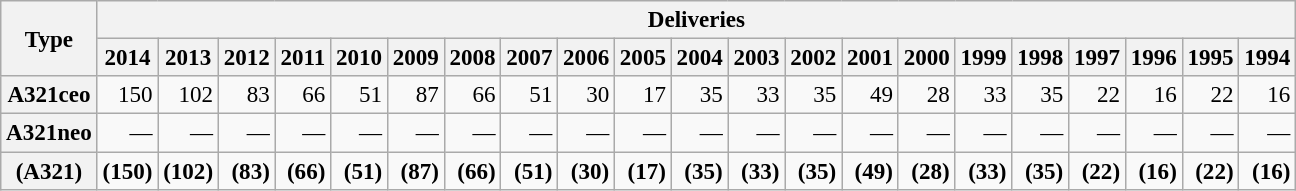<table class="wikitable" style="text-align:right; font-size:96%;">
<tr>
<th rowspan=2>Type</th>
<th colspan="21">Deliveries</th>
</tr>
<tr>
<th>2014</th>
<th>2013</th>
<th>2012</th>
<th>2011</th>
<th>2010</th>
<th>2009</th>
<th>2008</th>
<th>2007</th>
<th>2006</th>
<th>2005</th>
<th>2004</th>
<th>2003</th>
<th>2002</th>
<th>2001</th>
<th>2000</th>
<th>1999</th>
<th>1998</th>
<th>1997</th>
<th>1996</th>
<th>1995</th>
<th>1994</th>
</tr>
<tr>
<th>A321ceo</th>
<td>150</td>
<td>102</td>
<td>83</td>
<td>66</td>
<td>51</td>
<td>87</td>
<td>66</td>
<td>51</td>
<td>30</td>
<td>17</td>
<td>35</td>
<td>33</td>
<td>35</td>
<td>49</td>
<td>28</td>
<td>33</td>
<td>35</td>
<td>22</td>
<td>16</td>
<td>22</td>
<td>16</td>
</tr>
<tr>
<th>A321neo</th>
<td>—</td>
<td>—</td>
<td>—</td>
<td>—</td>
<td>—</td>
<td>—</td>
<td>—</td>
<td>—</td>
<td>—</td>
<td>—</td>
<td>—</td>
<td>—</td>
<td>—</td>
<td>—</td>
<td>—</td>
<td>—</td>
<td>—</td>
<td>—</td>
<td>—</td>
<td>—</td>
<td>—</td>
</tr>
<tr>
<th>(A321)</th>
<td><strong>(150)</strong></td>
<td><strong>(102)</strong></td>
<td><strong>(83)</strong></td>
<td><strong>(66)</strong></td>
<td><strong>(51)</strong></td>
<td><strong>(87)</strong></td>
<td><strong>(66)</strong></td>
<td><strong>(51)</strong></td>
<td><strong>(30)</strong></td>
<td><strong>(17)</strong></td>
<td><strong>(35)</strong></td>
<td><strong>(33)</strong></td>
<td><strong>(35)</strong></td>
<td><strong>(49)</strong></td>
<td><strong>(28)</strong></td>
<td><strong>(33)</strong></td>
<td><strong>(35)</strong></td>
<td><strong>(22)</strong></td>
<td><strong>(16)</strong></td>
<td><strong>(22)</strong></td>
<td><strong>(16)</strong></td>
</tr>
</table>
